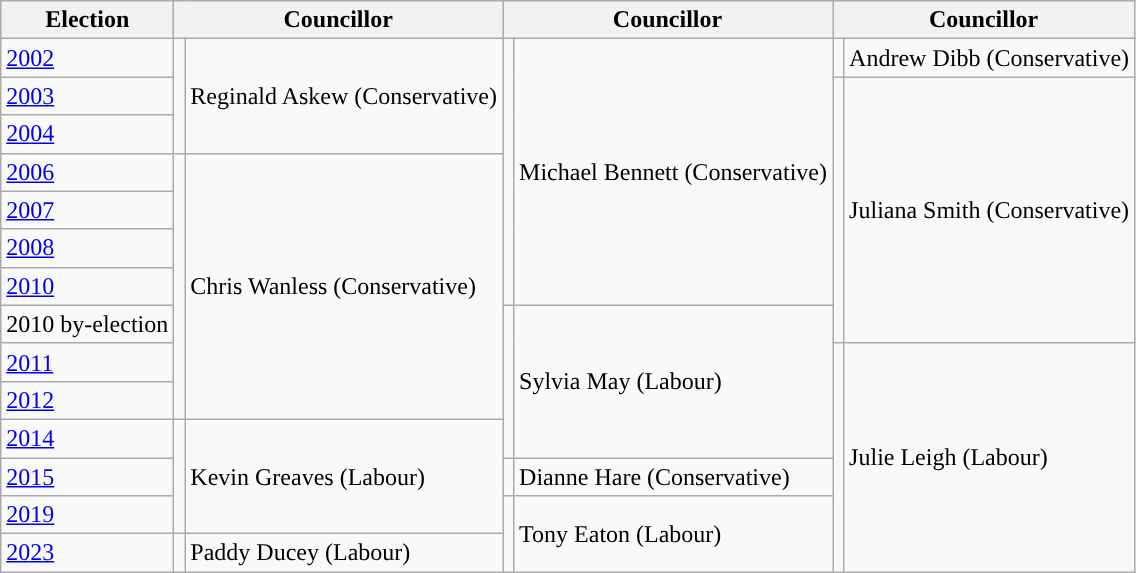<table class="wikitable">
<tr>
<th>Election</th>
<th colspan="2">Councillor</th>
<th colspan="2">Councillor</th>
<th colspan="2">Councillor</th>
</tr>
<tr>
<td><a href='#'>2002</a></td>
<td rowspan="3" style="background-color: "></td>
<td rowspan="3">Reginald Askew (Conservative)</td>
<td rowspan="7" style="background-color: "></td>
<td rowspan="7">Michael Bennett (Conservative)</td>
<td style="background-color: "></td>
<td>Andrew Dibb (Conservative)</td>
</tr>
<tr>
<td><a href='#'>2003</a></td>
<td rowspan="7" style="background-color: "></td>
<td rowspan="7">Juliana Smith (Conservative)</td>
</tr>
<tr>
<td><a href='#'>2004</a></td>
</tr>
<tr>
<td><a href='#'>2006</a></td>
<td rowspan="7" style="background-color: "></td>
<td rowspan="7">Chris Wanless (Conservative)</td>
</tr>
<tr>
<td><a href='#'>2007</a></td>
</tr>
<tr>
<td><a href='#'>2008</a></td>
</tr>
<tr>
<td><a href='#'>2010</a></td>
</tr>
<tr>
<td>2010 by-election</td>
<td rowspan="4" style="background-color: "></td>
<td rowspan="4">Sylvia May (Labour)</td>
</tr>
<tr>
<td><a href='#'>2011</a></td>
<td rowspan="6" style="background-color: "></td>
<td rowspan="6">Julie Leigh (Labour)</td>
</tr>
<tr>
<td><a href='#'>2012</a></td>
</tr>
<tr>
<td><a href='#'>2014</a></td>
<td rowspan="3" style="background-color: "></td>
<td rowspan="3">Kevin Greaves (Labour)</td>
</tr>
<tr>
<td><a href='#'>2015</a></td>
<td style="background-color: "></td>
<td>Dianne Hare (Conservative)</td>
</tr>
<tr>
<td><a href='#'>2019</a></td>
<td rowspan="2" style="background-color: "></td>
<td rowspan="3">Tony Eaton (Labour)</td>
</tr>
<tr>
<td><a href='#'>2023</a></td>
<td style="background-color: "></td>
<td>Paddy Ducey (Labour)</td>
</tr>
</table>
